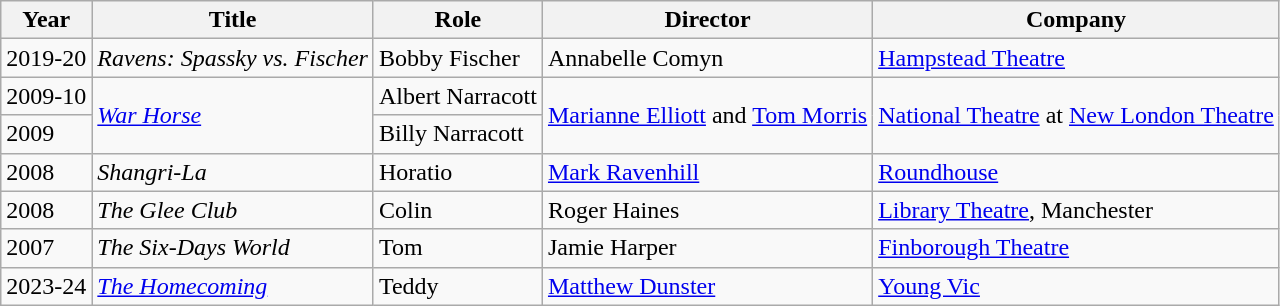<table class="wikitable sortable">
<tr>
<th>Year</th>
<th>Title</th>
<th>Role</th>
<th>Director</th>
<th>Company</th>
</tr>
<tr>
<td>2019-20</td>
<td><em>Ravens: Spassky vs. Fischer</em></td>
<td>Bobby Fischer</td>
<td>Annabelle Comyn</td>
<td><a href='#'>Hampstead Theatre</a></td>
</tr>
<tr>
<td>2009-10</td>
<td rowspan="2"><em><a href='#'>War Horse</a></em></td>
<td>Albert Narracott</td>
<td rowspan="2"><a href='#'>Marianne Elliott</a> and <a href='#'>Tom Morris</a></td>
<td rowspan="2"><a href='#'>National Theatre</a> at <a href='#'>New London Theatre</a></td>
</tr>
<tr>
<td>2009</td>
<td>Billy Narracott</td>
</tr>
<tr>
<td>2008</td>
<td><em>Shangri-La</em></td>
<td>Horatio</td>
<td><a href='#'>Mark Ravenhill</a></td>
<td><a href='#'>Roundhouse</a></td>
</tr>
<tr>
<td>2008</td>
<td><em>The Glee Club</em></td>
<td>Colin</td>
<td>Roger Haines</td>
<td><a href='#'>Library Theatre</a>, Manchester</td>
</tr>
<tr>
<td>2007</td>
<td><em>The Six-Days World</em></td>
<td>Tom</td>
<td>Jamie Harper</td>
<td><a href='#'>Finborough Theatre</a></td>
</tr>
<tr>
<td>2023-24</td>
<td><em><a href='#'>The Homecoming</a></em></td>
<td>Teddy</td>
<td><a href='#'>Matthew Dunster</a></td>
<td><a href='#'>Young Vic</a></td>
</tr>
</table>
